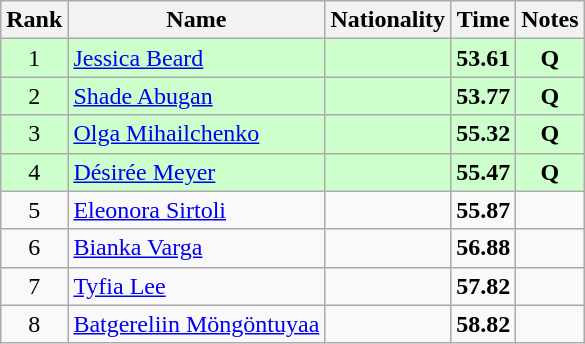<table class="wikitable sortable" style="text-align:center">
<tr>
<th>Rank</th>
<th>Name</th>
<th>Nationality</th>
<th>Time</th>
<th>Notes</th>
</tr>
<tr bgcolor=ccffcc>
<td>1</td>
<td align=left><a href='#'>Jessica Beard</a></td>
<td align=left></td>
<td><strong>53.61</strong></td>
<td><strong>Q</strong></td>
</tr>
<tr bgcolor=ccffcc>
<td>2</td>
<td align=left><a href='#'>Shade Abugan</a></td>
<td align=left></td>
<td><strong>53.77</strong></td>
<td><strong>Q</strong></td>
</tr>
<tr bgcolor=ccffcc>
<td>3</td>
<td align=left><a href='#'>Olga Mihailchenko</a></td>
<td align=left></td>
<td><strong>55.32</strong></td>
<td><strong>Q</strong></td>
</tr>
<tr bgcolor=ccffcc>
<td>4</td>
<td align=left><a href='#'>Désirée Meyer</a></td>
<td align=left></td>
<td><strong>55.47</strong></td>
<td><strong>Q</strong></td>
</tr>
<tr>
<td>5</td>
<td align=left><a href='#'>Eleonora Sirtoli</a></td>
<td align=left></td>
<td><strong>55.87</strong></td>
<td></td>
</tr>
<tr>
<td>6</td>
<td align=left><a href='#'>Bianka Varga</a></td>
<td align=left></td>
<td><strong>56.88</strong></td>
<td></td>
</tr>
<tr>
<td>7</td>
<td align=left><a href='#'>Tyfia Lee</a></td>
<td align=left></td>
<td><strong>57.82</strong></td>
<td></td>
</tr>
<tr>
<td>8</td>
<td align=left><a href='#'>Batgereliin Möngöntuyaa</a></td>
<td align=left></td>
<td><strong>58.82</strong></td>
<td></td>
</tr>
</table>
